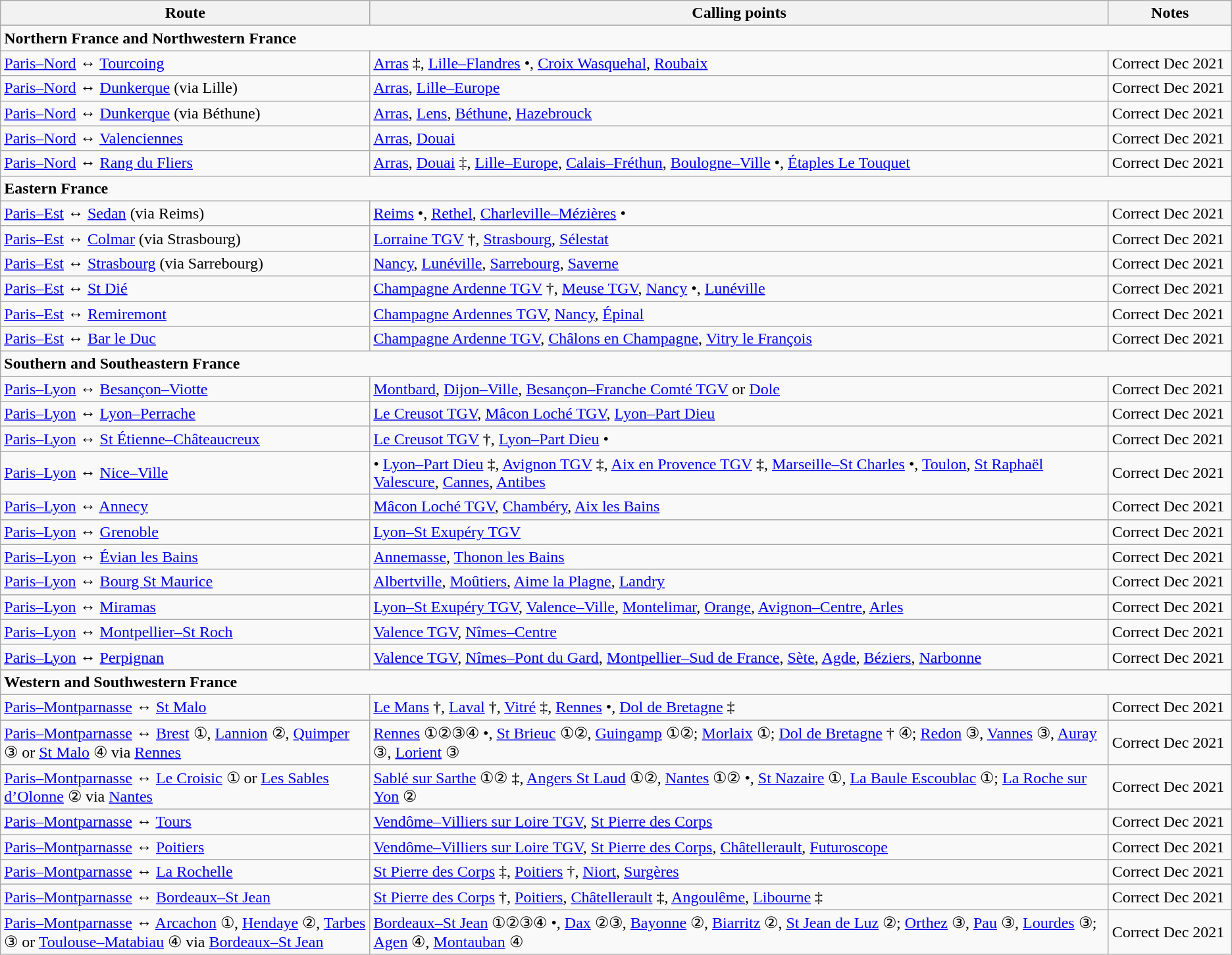<table class="wikitable vatop">
<tr>
<th style=width:30%>Route</th>
<th style=width:60%>Calling points</th>
<th style=width:10%>Notes</th>
</tr>
<tr>
<td colspan=4><strong>Northern France and Northwestern France</strong></td>
</tr>
<tr>
<td><a href='#'>Paris–Nord</a> ↔ <a href='#'>Tourcoing</a></td>
<td><a href='#'>Arras</a> ‡, <a href='#'>Lille–Flandres</a> •, <a href='#'>Croix Wasquehal</a>, <a href='#'>Roubaix</a></td>
<td>Correct Dec 2021</td>
</tr>
<tr>
<td><a href='#'>Paris–Nord</a> ↔ <a href='#'>Dunkerque</a> (via Lille)</td>
<td><a href='#'>Arras</a>, <a href='#'>Lille–Europe</a></td>
<td>Correct Dec 2021</td>
</tr>
<tr>
<td><a href='#'>Paris–Nord</a> ↔ <a href='#'>Dunkerque</a> (via Béthune)</td>
<td><a href='#'>Arras</a>, <a href='#'>Lens</a>, <a href='#'>Béthune</a>, <a href='#'>Hazebrouck</a></td>
<td>Correct Dec 2021</td>
</tr>
<tr>
<td><a href='#'>Paris–Nord</a> ↔ <a href='#'>Valenciennes</a></td>
<td><a href='#'>Arras</a>, <a href='#'>Douai</a></td>
<td>Correct Dec 2021</td>
</tr>
<tr>
<td><a href='#'>Paris–Nord</a> ↔ <a href='#'>Rang du Fliers</a></td>
<td><a href='#'>Arras</a>, <a href='#'>Douai</a> ‡, <a href='#'>Lille–Europe</a>, <a href='#'>Calais–Fréthun</a>, <a href='#'>Boulogne–Ville</a> •, <a href='#'>Étaples Le Touquet</a></td>
<td>Correct Dec 2021</td>
</tr>
<tr>
<td colspan=4><strong>Eastern France</strong></td>
</tr>
<tr>
<td><a href='#'>Paris–Est</a> ↔ <a href='#'>Sedan</a> (via Reims)</td>
<td><a href='#'>Reims</a> •, <a href='#'>Rethel</a>, <a href='#'>Charleville–Mézières</a> •</td>
<td>Correct Dec 2021</td>
</tr>
<tr>
<td><a href='#'>Paris–Est</a> ↔ <a href='#'>Colmar</a> (via Strasbourg)</td>
<td><a href='#'>Lorraine TGV</a> †, <a href='#'>Strasbourg</a>, <a href='#'>Sélestat</a></td>
<td>Correct Dec 2021</td>
</tr>
<tr>
<td><a href='#'>Paris–Est</a> ↔ <a href='#'>Strasbourg</a> (via Sarrebourg)</td>
<td><a href='#'>Nancy</a>, <a href='#'>Lunéville</a>, <a href='#'>Sarrebourg</a>, <a href='#'>Saverne</a></td>
<td>Correct Dec 2021</td>
</tr>
<tr>
<td><a href='#'>Paris–Est</a> ↔ <a href='#'>St Dié</a></td>
<td><a href='#'>Champagne Ardenne TGV</a> †, <a href='#'>Meuse TGV</a>, <a href='#'>Nancy</a> •, <a href='#'>Lunéville</a></td>
<td>Correct Dec 2021</td>
</tr>
<tr>
<td><a href='#'>Paris–Est</a> ↔ <a href='#'>Remiremont</a></td>
<td><a href='#'>Champagne Ardennes TGV</a>, <a href='#'>Nancy</a>, <a href='#'>Épinal</a></td>
<td>Correct Dec 2021</td>
</tr>
<tr>
<td><a href='#'>Paris–Est</a> ↔ <a href='#'>Bar le Duc</a></td>
<td><a href='#'>Champagne Ardenne TGV</a>, <a href='#'>Châlons en Champagne</a>, <a href='#'>Vitry le François</a></td>
<td>Correct Dec 2021</td>
</tr>
<tr>
<td colspan=4><strong>Southern and Southeastern France</strong></td>
</tr>
<tr>
<td><a href='#'>Paris–Lyon</a> ↔ <a href='#'>Besançon–Viotte</a></td>
<td><a href='#'>Montbard</a>, <a href='#'>Dijon–Ville</a>, <a href='#'>Besançon–Franche Comté TGV</a> or <a href='#'>Dole</a></td>
<td>Correct Dec 2021</td>
</tr>
<tr>
<td><a href='#'>Paris–Lyon</a> ↔ <a href='#'>Lyon–Perrache</a></td>
<td><a href='#'>Le Creusot TGV</a>, <a href='#'>Mâcon Loché TGV</a>, <a href='#'>Lyon–Part Dieu</a></td>
<td>Correct Dec 2021</td>
</tr>
<tr>
<td><a href='#'>Paris–Lyon</a> ↔ <a href='#'>St Étienne–Châteaucreux</a></td>
<td><a href='#'>Le Creusot TGV</a> †, <a href='#'>Lyon–Part Dieu</a> •</td>
<td>Correct Dec 2021</td>
</tr>
<tr>
<td><a href='#'>Paris–Lyon</a> ↔ <a href='#'>Nice–Ville</a></td>
<td>• <a href='#'>Lyon–Part Dieu</a> ‡, <a href='#'>Avignon TGV</a> ‡, <a href='#'>Aix en Provence TGV</a> ‡, <a href='#'>Marseille–St Charles</a> •, <a href='#'>Toulon</a>, <a href='#'>St Raphaël Valescure</a>, <a href='#'>Cannes</a>, <a href='#'>Antibes</a></td>
<td>Correct Dec 2021</td>
</tr>
<tr>
<td><a href='#'>Paris–Lyon</a> ↔ <a href='#'>Annecy</a></td>
<td><a href='#'>Mâcon Loché TGV</a>, <a href='#'>Chambéry</a>, <a href='#'>Aix les Bains</a></td>
<td>Correct Dec 2021</td>
</tr>
<tr>
<td><a href='#'>Paris–Lyon</a> ↔ <a href='#'>Grenoble</a></td>
<td><a href='#'>Lyon–St Exupéry TGV</a></td>
<td>Correct Dec 2021</td>
</tr>
<tr>
<td><a href='#'>Paris–Lyon</a> ↔ <a href='#'>Évian les Bains</a></td>
<td><a href='#'>Annemasse</a>, <a href='#'>Thonon les Bains</a></td>
<td>Correct Dec 2021</td>
</tr>
<tr>
<td><a href='#'>Paris–Lyon</a> ↔ <a href='#'>Bourg St Maurice</a></td>
<td><a href='#'>Albertville</a>, <a href='#'>Moûtiers</a>, <a href='#'>Aime la Plagne</a>, <a href='#'>Landry</a></td>
<td>Correct Dec 2021</td>
</tr>
<tr>
<td><a href='#'>Paris–Lyon</a> ↔ <a href='#'>Miramas</a></td>
<td><a href='#'>Lyon–St Exupéry TGV</a>, <a href='#'>Valence–Ville</a>, <a href='#'>Montelimar</a>, <a href='#'>Orange</a>, <a href='#'>Avignon–Centre</a>, <a href='#'>Arles</a></td>
<td>Correct Dec 2021</td>
</tr>
<tr>
<td><a href='#'>Paris–Lyon</a> ↔ <a href='#'>Montpellier–St Roch</a></td>
<td><a href='#'>Valence TGV</a>, <a href='#'>Nîmes–Centre</a></td>
<td>Correct Dec 2021</td>
</tr>
<tr>
<td><a href='#'>Paris–Lyon</a> ↔ <a href='#'>Perpignan</a></td>
<td><a href='#'>Valence TGV</a>, <a href='#'>Nîmes–Pont du Gard</a>, <a href='#'>Montpellier–Sud de France</a>, <a href='#'>Sète</a>, <a href='#'>Agde</a>, <a href='#'>Béziers</a>, <a href='#'>Narbonne</a></td>
<td>Correct Dec 2021</td>
</tr>
<tr>
<td colspan=4><strong>Western and Southwestern France</strong></td>
</tr>
<tr>
<td><a href='#'>Paris–Montparnasse</a> ↔ <a href='#'>St Malo</a></td>
<td><a href='#'>Le Mans</a> †, <a href='#'>Laval</a> †, <a href='#'>Vitré</a> ‡, <a href='#'>Rennes</a> •, <a href='#'>Dol de Bretagne</a> ‡</td>
<td>Correct Dec 2021</td>
</tr>
<tr>
<td><a href='#'>Paris–Montparnasse</a> ↔ <a href='#'>Brest</a> ①, <a href='#'>Lannion</a> ②, <a href='#'>Quimper</a> ③ or <a href='#'>St Malo</a> ④ via <a href='#'>Rennes</a></td>
<td><a href='#'>Rennes</a> ①②③④ •, <a href='#'>St Brieuc</a> ①②, <a href='#'>Guingamp</a> ①②; <a href='#'>Morlaix</a> ①; <a href='#'>Dol de Bretagne</a> † ④; <a href='#'>Redon</a> ③, <a href='#'>Vannes</a> ③, <a href='#'>Auray</a> ③, <a href='#'>Lorient</a> ③</td>
<td>Correct Dec 2021</td>
</tr>
<tr>
<td><a href='#'>Paris–Montparnasse</a> ↔ <a href='#'>Le Croisic</a> ① or <a href='#'>Les Sables d’Olonne</a> ② via <a href='#'>Nantes</a></td>
<td><a href='#'>Sablé sur Sarthe</a> ①② ‡, <a href='#'>Angers St Laud</a> ①②, <a href='#'>Nantes</a> ①② •, <a href='#'>St Nazaire</a> ①, <a href='#'>La Baule Escoublac</a> ①; <a href='#'>La Roche sur Yon</a> ②</td>
<td>Correct Dec 2021</td>
</tr>
<tr>
<td><a href='#'>Paris–Montparnasse</a> ↔ <a href='#'>Tours</a></td>
<td><a href='#'>Vendôme–Villiers sur Loire TGV</a>, <a href='#'>St Pierre des Corps</a></td>
<td>Correct Dec 2021</td>
</tr>
<tr>
<td><a href='#'>Paris–Montparnasse</a> ↔ <a href='#'>Poitiers</a></td>
<td><a href='#'>Vendôme–Villiers sur Loire TGV</a>, <a href='#'>St Pierre des Corps</a>, <a href='#'>Châtellerault</a>, <a href='#'>Futuroscope</a></td>
<td>Correct Dec 2021</td>
</tr>
<tr>
<td><a href='#'>Paris–Montparnasse</a> ↔ <a href='#'>La Rochelle</a></td>
<td><a href='#'>St Pierre des Corps</a> ‡, <a href='#'>Poitiers</a> †, <a href='#'>Niort</a>, <a href='#'>Surgères</a></td>
<td>Correct Dec 2021</td>
</tr>
<tr>
<td><a href='#'>Paris–Montparnasse</a> ↔ <a href='#'>Bordeaux–St Jean</a></td>
<td><a href='#'>St Pierre des Corps</a> †, <a href='#'>Poitiers</a>, <a href='#'>Châtellerault</a> ‡, <a href='#'>Angoulême</a>, <a href='#'>Libourne</a> ‡</td>
<td>Correct Dec 2021</td>
</tr>
<tr>
<td><a href='#'>Paris–Montparnasse</a> ↔ <a href='#'>Arcachon</a> ①, <a href='#'>Hendaye</a> ②, <a href='#'>Tarbes</a> ③ or <a href='#'>Toulouse–Matabiau</a> ④ via <a href='#'>Bordeaux–St Jean</a></td>
<td><a href='#'>Bordeaux–St Jean</a> ①②③④ •, <a href='#'>Dax</a> ②③, <a href='#'>Bayonne</a> ②, <a href='#'>Biarritz</a> ②, <a href='#'>St Jean de Luz</a> ②; <a href='#'>Orthez</a> ③, <a href='#'>Pau</a> ③, <a href='#'>Lourdes</a> ③; <a href='#'>Agen</a> ④, <a href='#'>Montauban</a> ④</td>
<td>Correct Dec 2021</td>
</tr>
</table>
